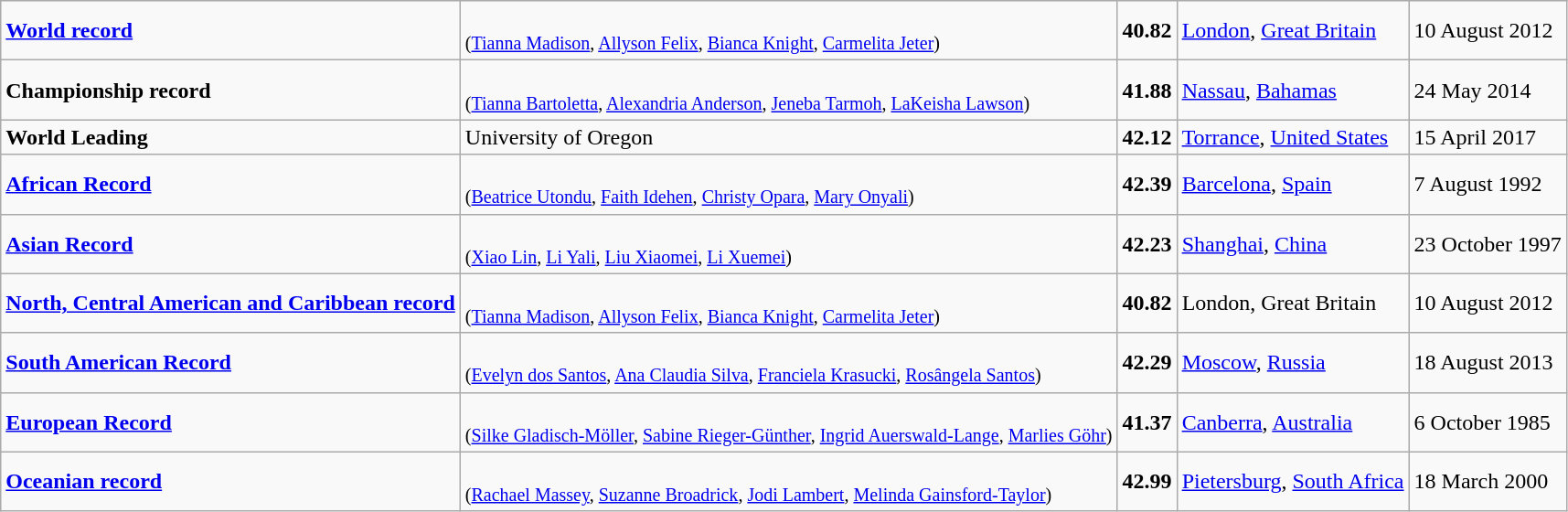<table class="wikitable">
<tr>
<td><strong><a href='#'>World record</a></strong></td>
<td><br><small>(<a href='#'>Tianna Madison</a>, <a href='#'>Allyson Felix</a>, <a href='#'>Bianca Knight</a>, <a href='#'>Carmelita Jeter</a>)</small></td>
<td><strong>40.82</strong></td>
<td> <a href='#'>London</a>, <a href='#'>Great Britain</a></td>
<td>10 August 2012</td>
</tr>
<tr>
<td><strong>Championship record</strong></td>
<td><br><small>(<a href='#'>Tianna Bartoletta</a>, <a href='#'>Alexandria Anderson</a>, <a href='#'>Jeneba Tarmoh</a>, <a href='#'>LaKeisha Lawson</a>)</small></td>
<td><strong>41.88</strong></td>
<td> <a href='#'>Nassau</a>, <a href='#'>Bahamas</a></td>
<td>24 May 2014</td>
</tr>
<tr>
<td><strong>World Leading</strong></td>
<td>University of Oregon</td>
<td><strong>42.12</strong></td>
<td> <a href='#'>Torrance</a>, <a href='#'>United States</a></td>
<td>15 April 2017</td>
</tr>
<tr>
<td><strong><a href='#'>African Record</a></strong></td>
<td><br><small>(<a href='#'>Beatrice Utondu</a>, <a href='#'>Faith Idehen</a>, <a href='#'>Christy Opara</a>, <a href='#'>Mary Onyali</a>)</small></td>
<td><strong>42.39</strong></td>
<td> <a href='#'>Barcelona</a>, <a href='#'>Spain</a></td>
<td>7 August 1992</td>
</tr>
<tr>
<td><strong><a href='#'>Asian Record</a></strong></td>
<td><br><small>(<a href='#'>Xiao Lin</a>, <a href='#'>Li Yali</a>, <a href='#'>Liu Xiaomei</a>, <a href='#'>Li Xuemei</a>)</small></td>
<td><strong>42.23</strong></td>
<td> <a href='#'>Shanghai</a>, <a href='#'>China</a></td>
<td>23 October 1997</td>
</tr>
<tr>
<td><strong><a href='#'>North, Central American and Caribbean record</a></strong></td>
<td><br><small>(<a href='#'>Tianna Madison</a>, <a href='#'>Allyson Felix</a>, <a href='#'>Bianca Knight</a>, <a href='#'>Carmelita Jeter</a>)</small></td>
<td><strong>40.82</strong></td>
<td> London, Great Britain</td>
<td>10 August 2012</td>
</tr>
<tr>
<td><strong><a href='#'>South American Record</a></strong></td>
<td><br><small>(<a href='#'>Evelyn dos Santos</a>, <a href='#'>Ana Claudia Silva</a>, <a href='#'>Franciela Krasucki</a>, <a href='#'>Rosângela Santos</a>)</small></td>
<td><strong>42.29</strong></td>
<td> <a href='#'>Moscow</a>, <a href='#'>Russia</a></td>
<td>18 August 2013</td>
</tr>
<tr>
<td><strong><a href='#'>European Record</a></strong></td>
<td><br><small>(<a href='#'>Silke Gladisch-Möller</a>, <a href='#'>Sabine Rieger-Günther</a>, <a href='#'>Ingrid Auerswald-Lange</a>, <a href='#'>Marlies Göhr</a>)</small></td>
<td><strong>41.37</strong></td>
<td> <a href='#'>Canberra</a>, <a href='#'>Australia</a></td>
<td>6 October 1985</td>
</tr>
<tr>
<td><strong><a href='#'>Oceanian record</a></strong></td>
<td><br><small>(<a href='#'>Rachael Massey</a>, <a href='#'>Suzanne Broadrick</a>, <a href='#'>Jodi Lambert</a>, <a href='#'>Melinda Gainsford-Taylor</a>)</small></td>
<td><strong>42.99</strong></td>
<td> <a href='#'>Pietersburg</a>, <a href='#'>South Africa</a></td>
<td>18 March 2000</td>
</tr>
</table>
